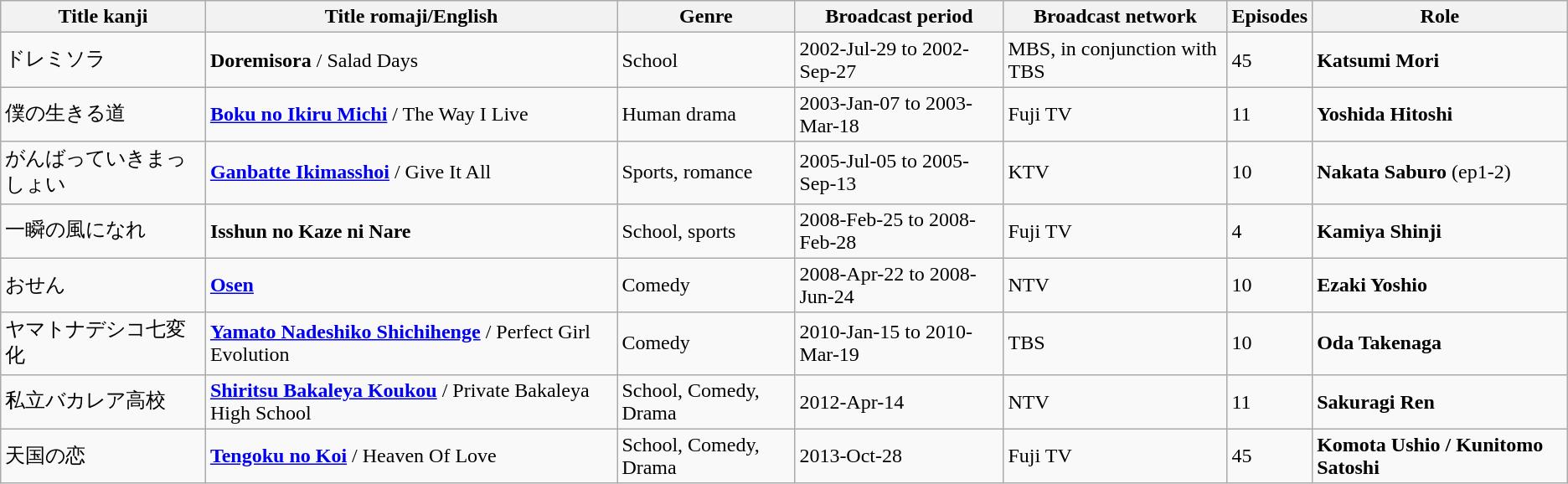<table class="wikitable">
<tr>
<th>Title kanji</th>
<th>Title romaji/English</th>
<th>Genre</th>
<th>Broadcast period</th>
<th>Broadcast network</th>
<th>Episodes</th>
<th>Role</th>
</tr>
<tr>
<td>ドレミソラ</td>
<td><strong>Doremisora</strong> / Salad Days</td>
<td>School</td>
<td>2002-Jul-29 to 2002-Sep-27</td>
<td>MBS, in conjunction with TBS</td>
<td>45</td>
<td><strong>Katsumi Mori</strong></td>
</tr>
<tr>
<td>僕の生きる道</td>
<td><strong><a href='#'>Boku no Ikiru Michi</a></strong> / The Way I Live</td>
<td>Human drama</td>
<td>2003-Jan-07 to 2003-Mar-18</td>
<td>Fuji TV</td>
<td>11</td>
<td><strong>Yoshida Hitoshi</strong></td>
</tr>
<tr>
<td>がんばっていきまっしょい</td>
<td><strong><a href='#'>Ganbatte Ikimasshoi</a></strong> / Give It All</td>
<td>Sports, romance</td>
<td>2005-Jul-05 to 2005-Sep-13</td>
<td>KTV</td>
<td>10</td>
<td><strong>Nakata Saburo</strong> (ep1-2)</td>
</tr>
<tr>
<td>一瞬の風になれ</td>
<td><strong>Isshun no Kaze ni Nare</strong></td>
<td>School, sports</td>
<td>2008-Feb-25 to 2008-Feb-28</td>
<td>Fuji TV</td>
<td>4</td>
<td><strong>Kamiya Shinji</strong></td>
</tr>
<tr>
<td>おせん</td>
<td><strong><a href='#'>Osen</a></strong></td>
<td>Comedy</td>
<td>2008-Apr-22 to 2008-Jun-24</td>
<td>NTV</td>
<td>10</td>
<td><strong>Ezaki Yoshio</strong></td>
</tr>
<tr>
<td>ヤマトナデシコ七変化</td>
<td><strong><a href='#'>Yamato Nadeshiko Shichihenge</a></strong> / Perfect Girl Evolution</td>
<td>Comedy</td>
<td>2010-Jan-15 to 2010-Mar-19</td>
<td>TBS</td>
<td>10</td>
<td><strong>Oda Takenaga</strong></td>
</tr>
<tr>
<td>私立バカレア高校</td>
<td><strong><a href='#'>Shiritsu Bakaleya Koukou</a></strong> / Private Bakaleya High School</td>
<td>School, Comedy, Drama</td>
<td>2012-Apr-14</td>
<td>NTV</td>
<td>11</td>
<td><strong>Sakuragi Ren</strong></td>
</tr>
<tr>
<td>天国の恋</td>
<td><strong><a href='#'>Tengoku no Koi</a></strong> / Heaven Of Love</td>
<td>School, Comedy, Drama</td>
<td>2013-Oct-28</td>
<td>Fuji TV</td>
<td>45</td>
<td><strong>Komota Ushio / Kunitomo Satoshi</strong></td>
</tr>
</table>
